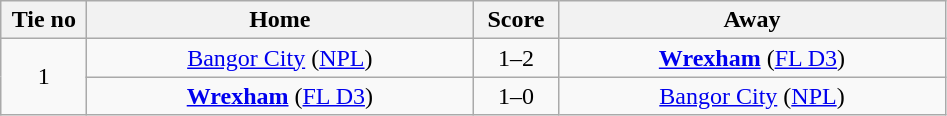<table class="wikitable" style="text-align:center">
<tr>
<th width=50>Tie no</th>
<th width=250>Home</th>
<th width=50>Score</th>
<th width=250>Away</th>
</tr>
<tr>
<td rowspan=2>1</td>
<td><a href='#'>Bangor City</a> (<a href='#'>NPL</a>)</td>
<td>1–2</td>
<td><strong><a href='#'>Wrexham</a></strong> (<a href='#'>FL D3</a>)</td>
</tr>
<tr>
<td><strong><a href='#'>Wrexham</a></strong> (<a href='#'>FL D3</a>)</td>
<td>1–0</td>
<td><a href='#'>Bangor City</a> (<a href='#'>NPL</a>)</td>
</tr>
</table>
